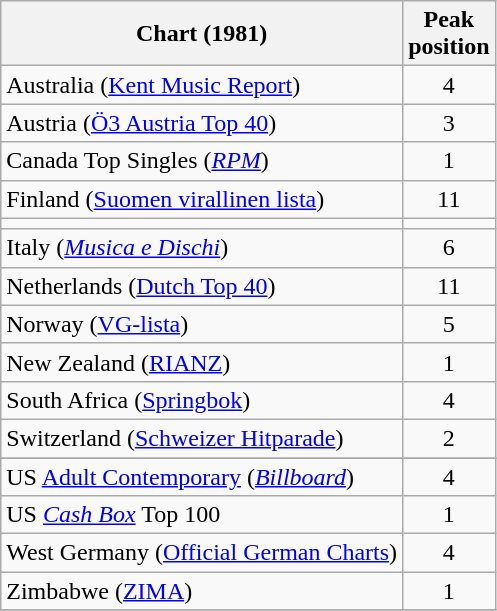<table class="wikitable plainrowheaders sortable">
<tr>
<th align="left">Chart (1981)</th>
<th align="left">Peak<br>position</th>
</tr>
<tr>
<td>Australia (<a href='#'>Kent Music Report</a>)</td>
<td align="center">4</td>
</tr>
<tr>
<td>Austria (<a href='#'>Ö3 Austria Top 40</a>)</td>
<td align="center">3</td>
</tr>
<tr>
<td>Canada Top Singles (<em><a href='#'>RPM</a></em>)</td>
<td align="center">1</td>
</tr>
<tr>
<td>Finland (<a href='#'>Suomen virallinen lista</a>)</td>
<td align="center">11</td>
</tr>
<tr>
<td></td>
</tr>
<tr>
<td>Italy (<em><a href='#'>Musica e Dischi</a></em>)</td>
<td align="center">6</td>
</tr>
<tr>
<td>Netherlands (<a href='#'>Dutch Top 40</a>)</td>
<td align="center">11</td>
</tr>
<tr>
<td>Norway (<a href='#'>VG-lista</a>)</td>
<td align="center">5</td>
</tr>
<tr>
<td>New Zealand (<a href='#'>RIANZ</a>)</td>
<td align="center">1</td>
</tr>
<tr>
<td>South Africa (<a href='#'>Springbok</a>)</td>
<td align="center">4</td>
</tr>
<tr>
<td>Switzerland (<a href='#'>Schweizer Hitparade</a>)</td>
<td align="center">2</td>
</tr>
<tr>
</tr>
<tr>
</tr>
<tr>
<td>US <a href='#'>Adult Contemporary</a> (<em><a href='#'>Billboard</a></em>)</td>
<td align="center">4</td>
</tr>
<tr>
<td>US <em><a href='#'>Cash Box</a></em> Top 100</td>
<td align="center">1</td>
</tr>
<tr>
<td>West Germany (<a href='#'>Official German Charts</a>)</td>
<td align="center">4</td>
</tr>
<tr>
<td>Zimbabwe (<a href='#'>ZIMA</a>)</td>
<td align="center">1</td>
</tr>
<tr>
</tr>
</table>
